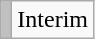<table class="wikitable">
<tr>
<td style="background-color:#C0C0C0"></td>
<td>Interim</td>
</tr>
</table>
